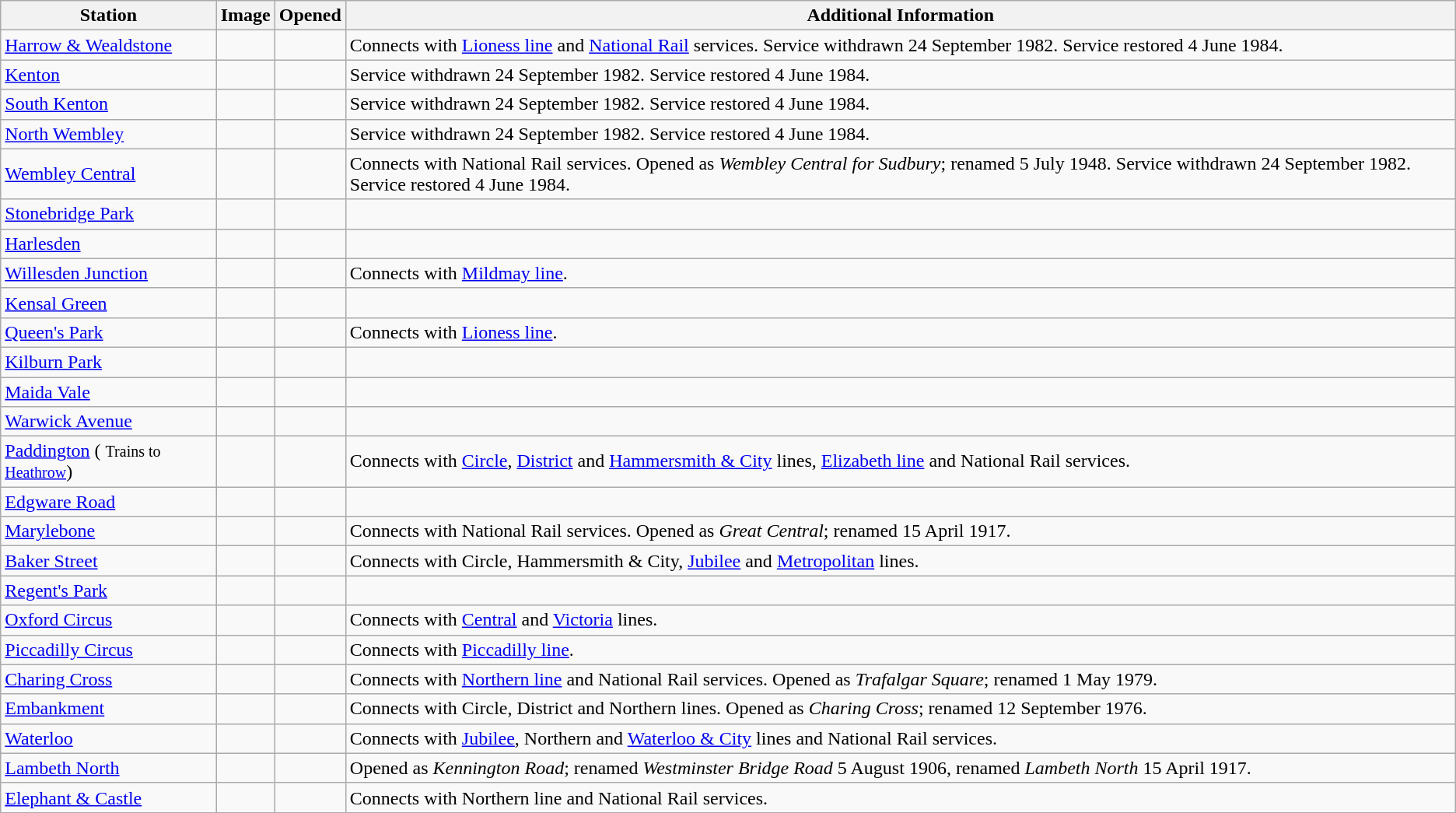<table class="wikitable sortable">
<tr>
<th>Station</th>
<th class="unsortable">Image</th>
<th>Opened</th>
<th class="unsortable">Additional Information</th>
</tr>
<tr>
<td><a href='#'>Harrow & Wealdstone</a>   </td>
<td></td>
<td></td>
<td>Connects with <a href='#'>Lioness line</a> and <a href='#'>National Rail</a> services. Service withdrawn 24 September 1982. Service restored 4 June 1984.</td>
</tr>
<tr>
<td><a href='#'>Kenton</a> </td>
<td></td>
<td></td>
<td>Service withdrawn 24 September 1982. Service restored 4 June 1984.</td>
</tr>
<tr>
<td><a href='#'>South Kenton</a> </td>
<td></td>
<td></td>
<td>Service withdrawn 24 September 1982. Service restored 4 June 1984.</td>
</tr>
<tr>
<td><a href='#'>North Wembley</a> </td>
<td></td>
<td></td>
<td>Service withdrawn 24 September 1982. Service restored 4 June 1984.</td>
</tr>
<tr>
<td><a href='#'>Wembley Central</a>   </td>
<td></td>
<td></td>
<td>Connects with National Rail services. Opened as <em>Wembley Central for Sudbury</em>; renamed 5 July 1948. Service withdrawn 24 September 1982. Service restored 4 June 1984.</td>
</tr>
<tr>
<td><a href='#'>Stonebridge Park</a> </td>
<td></td>
<td></td>
<td></td>
</tr>
<tr>
<td><a href='#'>Harlesden</a> </td>
<td></td>
<td></td>
<td></td>
</tr>
<tr>
<td><a href='#'>Willesden Junction</a>  </td>
<td></td>
<td></td>
<td>Connects with <a href='#'>Mildmay line</a>.</td>
</tr>
<tr>
<td><a href='#'>Kensal Green</a> </td>
<td></td>
<td></td>
<td></td>
</tr>
<tr>
<td><a href='#'>Queen's Park</a> </td>
<td></td>
<td></td>
<td>Connects with <a href='#'>Lioness line</a>.</td>
</tr>
<tr>
<td><a href='#'>Kilburn Park</a></td>
<td></td>
<td></td>
<td></td>
</tr>
<tr>
<td><a href='#'>Maida Vale</a></td>
<td></td>
<td></td>
<td></td>
</tr>
<tr>
<td><a href='#'>Warwick Avenue</a></td>
<td></td>
<td></td>
<td></td>
</tr>
<tr>
<td><a href='#'>Paddington</a>     ( <small>Trains to <a href='#'>Heathrow</a></small>)</td>
<td></td>
<td></td>
<td>Connects with <a href='#'>Circle</a>, <a href='#'>District</a> and <a href='#'>Hammersmith & City</a> lines, <a href='#'>Elizabeth line</a> and National Rail services.</td>
</tr>
<tr>
<td><a href='#'>Edgware Road</a></td>
<td></td>
<td></td>
<td></td>
</tr>
<tr>
<td><a href='#'>Marylebone</a> </td>
<td></td>
<td></td>
<td>Connects with National Rail services. Opened as <em>Great Central</em>; renamed 15 April 1917.</td>
</tr>
<tr>
<td><a href='#'>Baker Street</a></td>
<td></td>
<td></td>
<td>Connects with Circle, Hammersmith & City, <a href='#'>Jubilee</a> and <a href='#'>Metropolitan</a> lines.</td>
</tr>
<tr>
<td><a href='#'>Regent's Park</a></td>
<td></td>
<td></td>
<td></td>
</tr>
<tr>
<td><a href='#'>Oxford Circus</a></td>
<td></td>
<td></td>
<td>Connects with <a href='#'>Central</a> and <a href='#'>Victoria</a> lines.</td>
</tr>
<tr>
<td><a href='#'>Piccadilly Circus</a></td>
<td></td>
<td></td>
<td>Connects with <a href='#'>Piccadilly line</a>.</td>
</tr>
<tr>
<td><a href='#'>Charing Cross</a> </td>
<td></td>
<td></td>
<td>Connects with <a href='#'>Northern line</a> and National Rail services. Opened as <em>Trafalgar Square</em>; renamed 1 May 1979.</td>
</tr>
<tr>
<td><a href='#'>Embankment</a></td>
<td></td>
<td></td>
<td> Connects with Circle, District and Northern lines. Opened as <em>Charing Cross</em>; renamed 12 September 1976.</td>
</tr>
<tr>
<td><a href='#'>Waterloo</a> </td>
<td></td>
<td></td>
<td>Connects with <a href='#'>Jubilee</a>, Northern and <a href='#'>Waterloo & City</a> lines and National Rail services.</td>
</tr>
<tr>
<td><a href='#'>Lambeth North</a></td>
<td></td>
<td></td>
<td>Opened as <em>Kennington Road</em>; renamed <em>Westminster Bridge Road</em> 5 August 1906, renamed <em>Lambeth North</em> 15 April 1917.</td>
</tr>
<tr>
<td><a href='#'>Elephant & Castle</a>  </td>
<td></td>
<td></td>
<td>Connects with Northern line and National Rail services.</td>
</tr>
</table>
